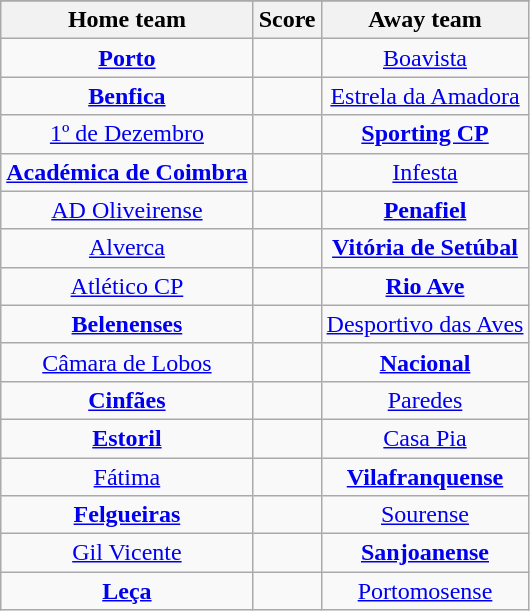<table class="wikitable" style="text-align: center">
<tr>
</tr>
<tr>
<th>Home team</th>
<th>Score</th>
<th>Away team</th>
</tr>
<tr>
<td><strong><a href='#'>Porto</a></strong> </td>
<td></td>
<td><a href='#'>Boavista</a> </td>
</tr>
<tr>
<td><strong><a href='#'>Benfica</a></strong> </td>
<td></td>
<td><a href='#'>Estrela da Amadora</a> </td>
</tr>
<tr>
<td><a href='#'>1º de Dezembro</a> </td>
<td></td>
<td><strong><a href='#'>Sporting CP</a></strong> </td>
</tr>
<tr>
<td><strong><a href='#'>Académica de Coimbra</a></strong> </td>
<td></td>
<td><a href='#'>Infesta</a> </td>
</tr>
<tr>
<td><a href='#'>AD Oliveirense</a> </td>
<td></td>
<td><strong><a href='#'>Penafiel</a></strong> </td>
</tr>
<tr>
<td><a href='#'>Alverca</a> </td>
<td></td>
<td><strong><a href='#'>Vitória de Setúbal</a></strong> </td>
</tr>
<tr>
<td><a href='#'>Atlético CP</a> </td>
<td></td>
<td><strong><a href='#'>Rio Ave</a></strong> </td>
</tr>
<tr>
<td><strong><a href='#'>Belenenses</a></strong> </td>
<td></td>
<td><a href='#'>Desportivo das Aves</a> </td>
</tr>
<tr>
<td><a href='#'>Câmara de Lobos</a> </td>
<td></td>
<td><strong><a href='#'>Nacional</a></strong> </td>
</tr>
<tr>
<td><strong><a href='#'>Cinfães</a></strong> </td>
<td></td>
<td><a href='#'>Paredes</a> </td>
</tr>
<tr>
<td><strong><a href='#'>Estoril</a></strong> </td>
<td></td>
<td><a href='#'>Casa Pia</a> </td>
</tr>
<tr>
<td><a href='#'>Fátima</a> </td>
<td></td>
<td><strong><a href='#'>Vilafranquense</a></strong> </td>
</tr>
<tr>
<td><strong><a href='#'>Felgueiras</a></strong> </td>
<td></td>
<td><a href='#'>Sourense</a> </td>
</tr>
<tr>
<td><a href='#'>Gil Vicente</a> </td>
<td></td>
<td><strong><a href='#'>Sanjoanense</a></strong> </td>
</tr>
<tr>
<td><strong><a href='#'>Leça</a></strong> </td>
<td></td>
<td><a href='#'>Portomosense</a> </td>
</tr>
</table>
